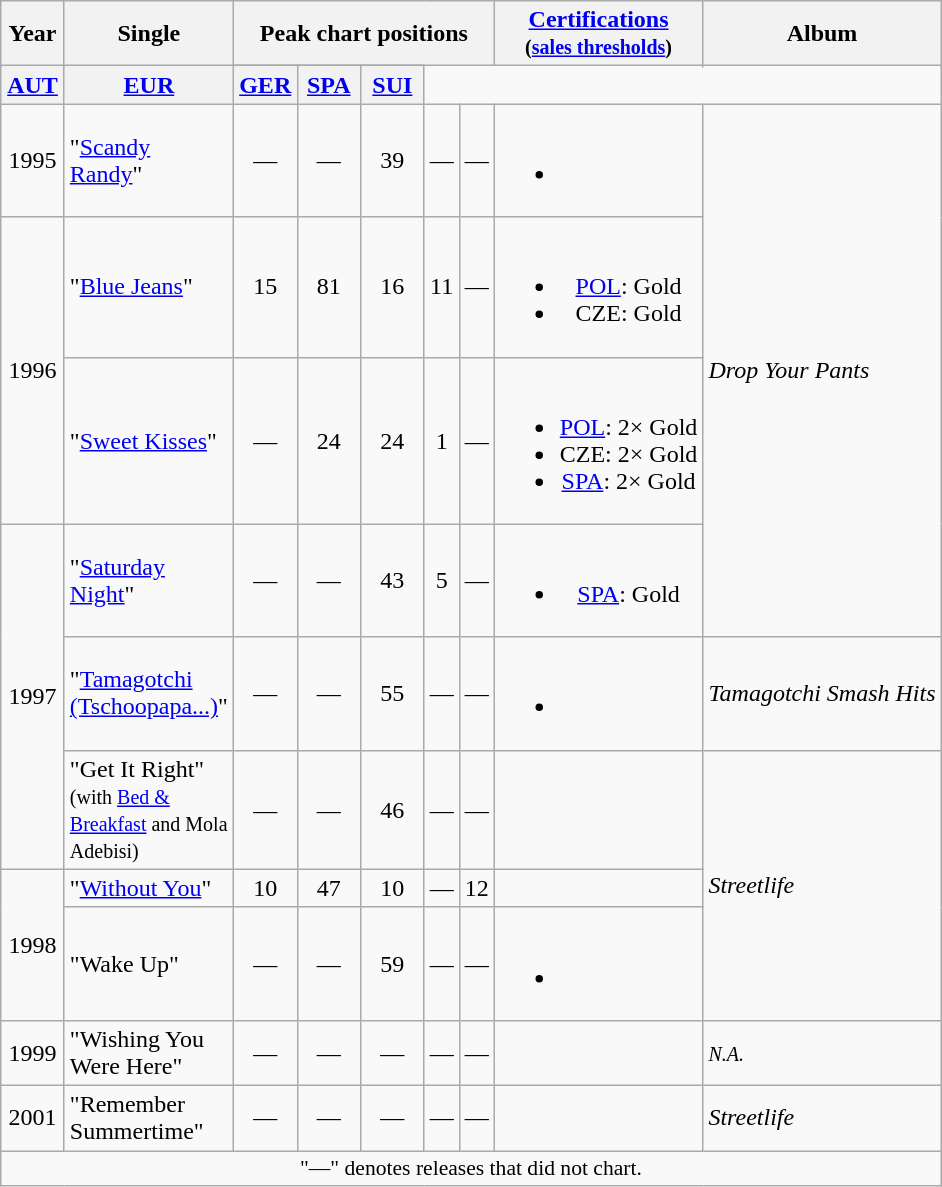<table class="wikitable" style="text-align:center;">
<tr>
<th rowspan="2">Year</th>
<th rowspan="2">Single</th>
<th colspan="5">Peak chart positions</th>
<th rowspan="2"><a href='#'>Certifications</a><br><small>(<a href='#'>sales thresholds</a>)</small></th>
<th rowspan="2">Album</th>
</tr>
<tr style="font-size:smaller;">
</tr>
<tr>
<th width="35"><a href='#'>AUT</a><br></th>
<th width="35"><a href='#'>EUR</a></th>
<th width="35"><a href='#'>GER</a><br></th>
<th width="35"><a href='#'>SPA</a><br></th>
<th width="35"><a href='#'>SUI</a><br></th>
</tr>
<tr>
<td>1995</td>
<td align="left">"<a href='#'>Scandy Randy</a>"</td>
<td>—</td>
<td>—</td>
<td>39</td>
<td>—</td>
<td>—</td>
<td><br><ul><li></li></ul></td>
<td align="left" rowspan="4"><em>Drop Your Pants</em></td>
</tr>
<tr>
<td rowspan="2">1996</td>
<td align="left">"<a href='#'>Blue Jeans</a>"</td>
<td>15</td>
<td>81</td>
<td>16</td>
<td>11</td>
<td>—</td>
<td><br><ul><li><a href='#'>POL</a>: Gold</li><li>CZE: Gold</li></ul></td>
</tr>
<tr>
<td align="left">"<a href='#'>Sweet Kisses</a>"</td>
<td>—</td>
<td>24</td>
<td>24</td>
<td>1</td>
<td>—</td>
<td><br><ul><li><a href='#'>POL</a>: 2× Gold</li><li>CZE: 2× Gold</li><li><a href='#'>SPA</a>: 2× Gold</li></ul></td>
</tr>
<tr>
<td rowspan="3">1997</td>
<td align="left">"<a href='#'>Saturday Night</a>"</td>
<td>—</td>
<td>—</td>
<td>43</td>
<td>5</td>
<td>—</td>
<td><br><ul><li><a href='#'>SPA</a>: Gold</li></ul></td>
</tr>
<tr>
<td align="left">"<a href='#'>Tamagotchi (Tschoopapa...)</a>"</td>
<td>—</td>
<td>—</td>
<td>55</td>
<td>—</td>
<td>—</td>
<td><br><ul><li></li></ul></td>
<td><em>Tamagotchi Smash Hits</em></td>
</tr>
<tr>
<td align="left">"Get It Right" <small>(with <a href='#'>Bed & Breakfast</a> and Mola Adebisi)</small></td>
<td>—</td>
<td>—</td>
<td>46</td>
<td>—</td>
<td>—</td>
<td></td>
<td align="left" rowspan="3"><em>Streetlife</em></td>
</tr>
<tr>
<td rowspan="2">1998</td>
<td align="left">"<a href='#'>Without You</a>"</td>
<td>10</td>
<td>47</td>
<td>10</td>
<td>—</td>
<td>12</td>
<td></td>
</tr>
<tr>
<td align="left">"Wake Up"</td>
<td>—</td>
<td>—</td>
<td>59</td>
<td>—</td>
<td>—</td>
<td><br><ul><li></li></ul></td>
</tr>
<tr>
<td>1999</td>
<td align="left">"Wishing You Were Here"</td>
<td>—</td>
<td>—</td>
<td>—</td>
<td>—</td>
<td>—</td>
<td></td>
<td align="left"><em><small>N.A.</small></em></td>
</tr>
<tr>
<td>2001</td>
<td align="left">"Remember Summertime"</td>
<td>—</td>
<td>—</td>
<td>—</td>
<td>—</td>
<td>—</td>
<td></td>
<td align="left"><em>Streetlife</em></td>
</tr>
<tr>
<td colspan="18" style="font-size:90%;">"—" denotes releases that did not chart.</td>
</tr>
</table>
